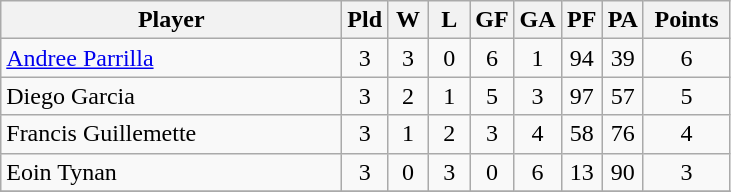<table class=wikitable style="text-align:center">
<tr>
<th width=220>Player</th>
<th width=20>Pld</th>
<th width=20>W</th>
<th width=20>L</th>
<th width=20>GF</th>
<th width=20>GA</th>
<th width=20>PF</th>
<th width=20>PA</th>
<th width=50>Points</th>
</tr>
<tr>
<td align=left> <a href='#'>Andree Parrilla</a></td>
<td>3</td>
<td>3</td>
<td>0</td>
<td>6</td>
<td>1</td>
<td>94</td>
<td>39</td>
<td>6</td>
</tr>
<tr>
<td align=left> Diego Garcia</td>
<td>3</td>
<td>2</td>
<td>1</td>
<td>5</td>
<td>3</td>
<td>97</td>
<td>57</td>
<td>5</td>
</tr>
<tr>
<td align=left> Francis Guillemette</td>
<td>3</td>
<td>1</td>
<td>2</td>
<td>3</td>
<td>4</td>
<td>58</td>
<td>76</td>
<td>4</td>
</tr>
<tr>
<td align=left> Eoin Tynan</td>
<td>3</td>
<td>0</td>
<td>3</td>
<td>0</td>
<td>6</td>
<td>13</td>
<td>90</td>
<td>3</td>
</tr>
<tr>
</tr>
</table>
